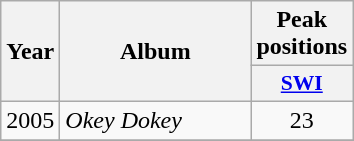<table class="wikitable">
<tr>
<th align="center" rowspan="2" width="10">Year</th>
<th align="center" rowspan="2" width="120">Album</th>
<th align="center" colspan="1" width="20">Peak positions</th>
</tr>
<tr>
<th scope="col" style="width:3em;font-size:90%;"><a href='#'>SWI</a><br></th>
</tr>
<tr>
<td style="text-align:center;">2005</td>
<td><em>Okey Dokey</em></td>
<td style="text-align:center;">23</td>
</tr>
<tr>
</tr>
</table>
